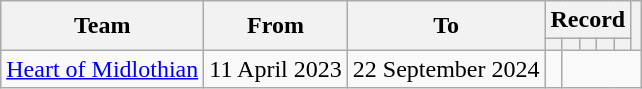<table class=wikitable style="text-align: left">
<tr>
<th rowspan=2>Team</th>
<th rowspan=2>From</th>
<th rowspan=2>To</th>
<th colspan=5>Record</th>
<th rowspan=2></th>
</tr>
<tr>
<th></th>
<th></th>
<th></th>
<th></th>
<th></th>
</tr>
<tr>
<td><a href='#'>Heart of Midlothian</a></td>
<td>11 April 2023</td>
<td>22 September 2024<br></td>
<td></td>
</tr>
</table>
